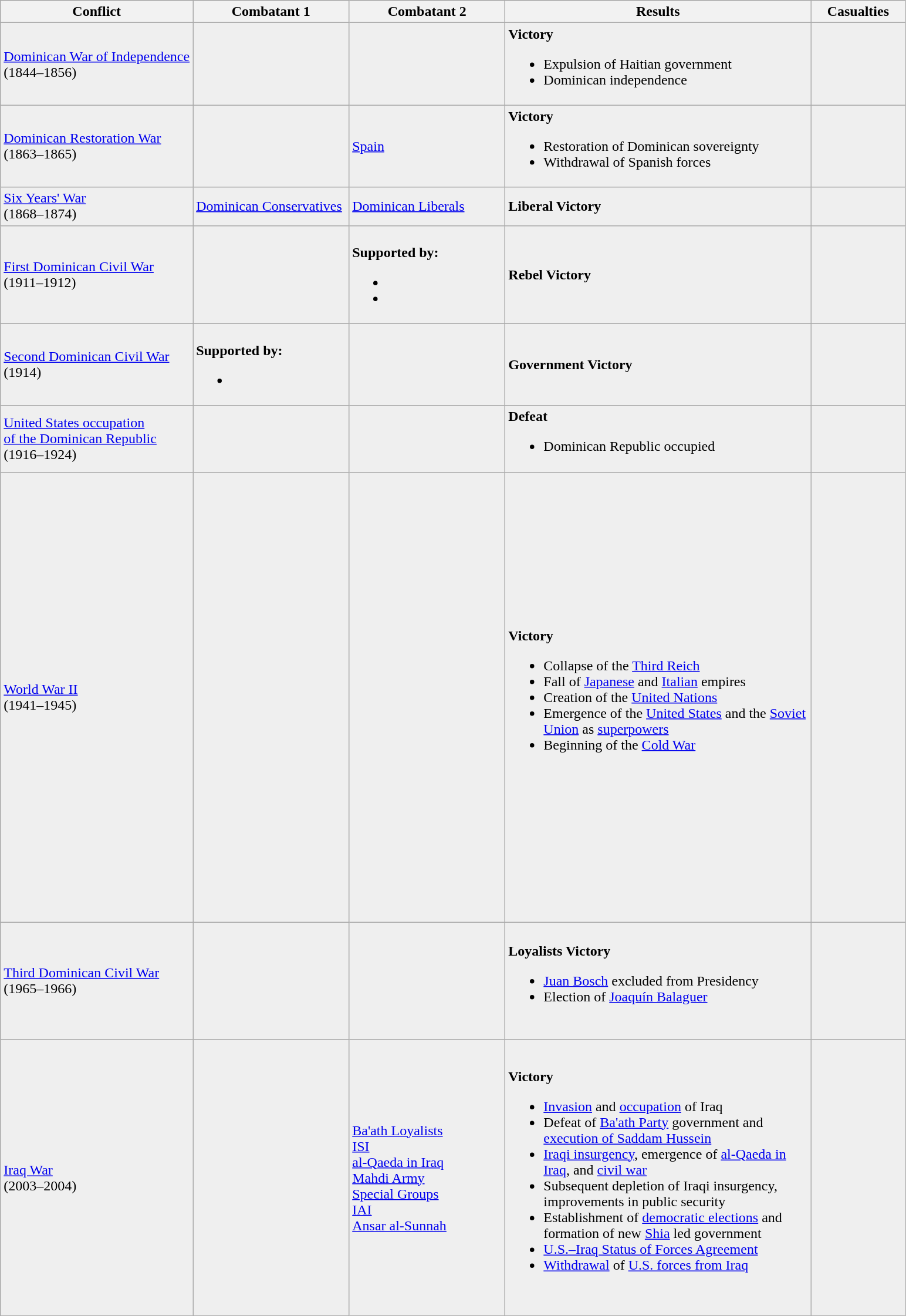<table class="wikitable">
<tr>
<th style= rowspan="1"><span>Conflict</span></th>
<th style= rowspan="1" width=170px><span>Combatant 1</span></th>
<th style= rowspan="1" width=170px><span>Combatant 2</span></th>
<th style= rowspan="1" width=340px><span>Results</span></th>
<th style= rowspan="1" width=100px><span><strong>Casualties</strong></span></th>
</tr>
<tr>
<td style="background:#efefef"><a href='#'>Dominican War of Independence</a><br>(1844–1856)</td>
<td style="background:#efefef"></td>
<td style="background:#efefef"></td>
<td style="background:#efefef"><strong>Victory</strong><br><ul><li>Expulsion of Haitian government</li><li>Dominican independence</li></ul></td>
<td style="background:#efefef"></td>
</tr>
<tr>
<td style="background:#efefef"><a href='#'>Dominican Restoration War</a><br>(1863–1865)</td>
<td style="background:#efefef"></td>
<td style="background:#efefef"> <a href='#'>Spain</a></td>
<td style="background:#efefef"><strong>Victory</strong><br><ul><li>Restoration of Dominican sovereignty</li><li>Withdrawal of Spanish forces</li></ul></td>
<td style="background:#efefef"></td>
</tr>
<tr>
<td style="background:#efefef"><a href='#'>Six Years' War</a><br>(1868–1874)</td>
<td style="background:#efefef"> <a href='#'>Dominican Conservatives</a></td>
<td style="background:#efefef"> <a href='#'>Dominican Liberals</a></td>
<td style="background:#efefef"><strong>Liberal Victory</strong></td>
<td style="background:#efefef"></td>
</tr>
<tr>
<td style="background:#efefef"><a href='#'>First Dominican Civil War</a><br>(1911–1912)</td>
<td style="background:#efefef"></td>
<td style="background:#efefef"><br><strong>Supported by:</strong><br><ul><li></li><li></li></ul></td>
<td style="background:#efefef"><strong>Rebel Victory</strong></td>
<td style="background:#efefef"></td>
</tr>
<tr>
<td style="background:#efefef"><a href='#'>Second Dominican Civil War</a><br>(1914)</td>
<td style="background:#efefef"><br><strong>Supported by:</strong><br><ul><li></li></ul></td>
<td style="background:#efefef"></td>
<td style="background:#efefef"><strong>Government Victory</strong></td>
<td style="background:#efefef"></td>
</tr>
<tr>
<td style="background:#efefef"><a href='#'>United States occupation<br>of the Dominican Republic</a><br>(1916–1924)</td>
<td style="background:#efefef"></td>
<td style="background:#efefef"></td>
<td style="background:#efefef"><strong>Defeat</strong><br><ul><li>Dominican Republic occupied</li></ul></td>
<td style="background:#efefef"></td>
</tr>
<tr>
<td style="background:#efefef"><a href='#'>World War II</a><br>(1941–1945)</td>
<td style="background:#efefef"><br><br><br><br><br><br><br><br><br><br><br><br><br><br><br><br><br><br><br><br><br><br><br><br><br><br><br><br></td>
<td style="background:#efefef"><br><br><br><br><br><br><br><br><br><br><br></td>
<td style="background:#efefef"><strong>Victory</strong><br><ul><li>Collapse of the <a href='#'>Third Reich</a></li><li>Fall of <a href='#'>Japanese</a> and <a href='#'>Italian</a> empires</li><li>Creation of the <a href='#'>United Nations</a></li><li>Emergence of the <a href='#'>United States</a> and the <a href='#'>Soviet Union</a> as <a href='#'>superpowers</a></li><li>Beginning of the <a href='#'>Cold War</a></li></ul></td>
<td style="background:#efefef"></td>
</tr>
<tr>
<td style="background:#efefef"><a href='#'>Third Dominican Civil War</a><br>(1965–1966)</td>
<td style="background:#efefef"><br><br><br><br><br><br><br></td>
<td style="background:#efefef"></td>
<td style="background:#efefef"><strong>Loyalists Victory</strong><br><ul><li><a href='#'>Juan Bosch</a> excluded from Presidency</li><li>Election of <a href='#'>Joaquín Balaguer</a></li></ul></td>
<td style="background:#efefef"></td>
</tr>
<tr>
<td style="background:#efefef"><a href='#'>Iraq War</a><br>(2003–2004)</td>
<td style="background:#efefef"><br><br><br><br><br><br><br><br><br><br><br><br><br><br><br><br><br></td>
<td style="background:#efefef"> <a href='#'>Ba'ath Loyalists</a><br> <a href='#'>ISI</a><br> <a href='#'>al-Qaeda in Iraq</a><br> <a href='#'>Mahdi Army</a><br> <a href='#'>Special Groups</a><br> <a href='#'>IAI</a><br> <a href='#'>Ansar al-Sunnah</a><br></td>
<td style="background:#efefef"><strong>Victory</strong><br><ul><li><a href='#'>Invasion</a> and <a href='#'>occupation</a> of Iraq</li><li>Defeat of <a href='#'>Ba'ath Party</a> government and <a href='#'>execution of Saddam Hussein</a></li><li><a href='#'>Iraqi insurgency</a>, emergence of <a href='#'>al-Qaeda in Iraq</a>, and <a href='#'>civil war</a></li><li>Subsequent depletion of Iraqi insurgency, improvements in public security</li><li>Establishment of <a href='#'>democratic elections</a> and formation of new <a href='#'>Shia</a> led government</li><li><a href='#'>U.S.–Iraq Status of Forces Agreement</a></li><li><a href='#'>Withdrawal</a> of <a href='#'>U.S. forces from Iraq</a></li></ul></td>
<td style="background:#efefef"></td>
</tr>
</table>
